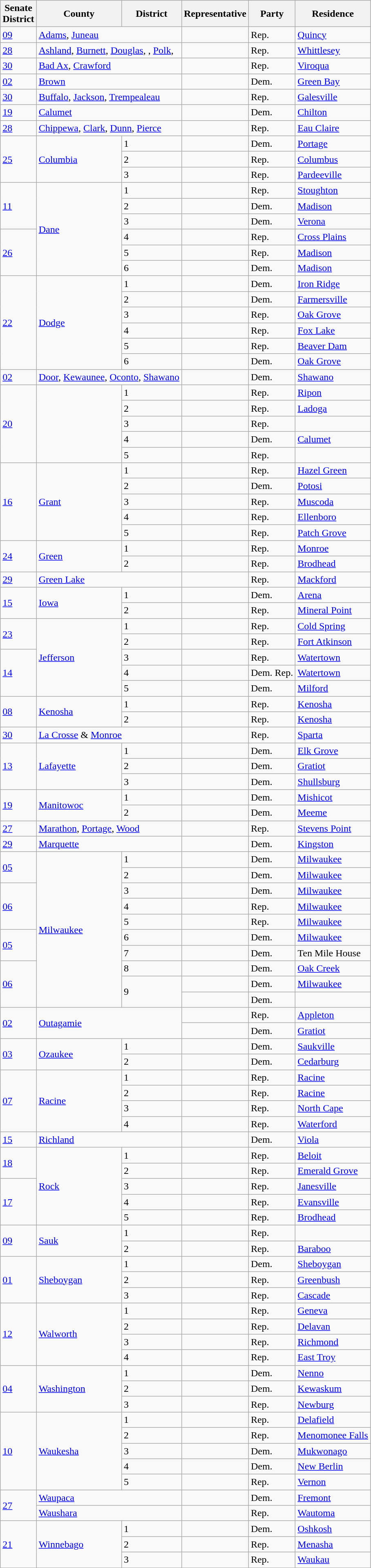<table class="wikitable sortable">
<tr>
<th>Senate<br>District</th>
<th>County</th>
<th>District</th>
<th>Representative</th>
<th>Party</th>
<th>Residence</th>
</tr>
<tr>
<td><a href='#'>09</a></td>
<td text-align="left" colspan="2"><a href='#'>Adams</a>, <a href='#'>Juneau</a></td>
<td></td>
<td>Rep.</td>
<td><a href='#'>Quincy</a></td>
</tr>
<tr>
<td><a href='#'>28</a></td>
<td text-align="left" colspan="2"><a href='#'>Ashland</a>, <a href='#'>Burnett</a>, <a href='#'>Douglas</a>, , <a href='#'>Polk</a>, </td>
<td></td>
<td>Rep.</td>
<td><a href='#'>Whittlesey</a></td>
</tr>
<tr>
<td><a href='#'>30</a></td>
<td text-align="left" colspan="2"><a href='#'>Bad Ax</a>, <a href='#'>Crawford</a></td>
<td></td>
<td>Rep.</td>
<td><a href='#'>Viroqua</a></td>
</tr>
<tr>
<td><a href='#'>02</a></td>
<td text-align="left" colspan="2"><a href='#'>Brown</a></td>
<td></td>
<td>Dem.</td>
<td><a href='#'>Green Bay</a></td>
</tr>
<tr>
<td><a href='#'>30</a></td>
<td text-align="left" colspan="2"><a href='#'>Buffalo</a>, <a href='#'>Jackson</a>, <a href='#'>Trempealeau</a></td>
<td></td>
<td>Rep.</td>
<td><a href='#'>Galesville</a></td>
</tr>
<tr>
<td><a href='#'>19</a></td>
<td text-align="left" colspan="2"><a href='#'>Calumet</a></td>
<td></td>
<td>Dem.</td>
<td><a href='#'>Chilton</a></td>
</tr>
<tr>
<td><a href='#'>28</a></td>
<td text-align="left" colspan="2"><a href='#'>Chippewa</a>, <a href='#'>Clark</a>, <a href='#'>Dunn</a>, <a href='#'>Pierce</a></td>
<td></td>
<td>Rep.</td>
<td><a href='#'>Eau Claire</a></td>
</tr>
<tr>
<td rowspan="3"><a href='#'>25</a></td>
<td text-align="left" rowspan="3"><a href='#'>Columbia</a></td>
<td>1</td>
<td></td>
<td>Dem.</td>
<td><a href='#'>Portage</a></td>
</tr>
<tr>
<td>2</td>
<td></td>
<td>Rep.</td>
<td><a href='#'>Columbus</a></td>
</tr>
<tr>
<td>3</td>
<td></td>
<td>Rep.</td>
<td><a href='#'>Pardeeville</a></td>
</tr>
<tr>
<td rowspan="3"><a href='#'>11</a></td>
<td text-align="left" rowspan="6"><a href='#'>Dane</a></td>
<td>1</td>
<td></td>
<td>Rep.</td>
<td><a href='#'>Stoughton</a></td>
</tr>
<tr>
<td>2</td>
<td></td>
<td>Dem.</td>
<td><a href='#'>Madison</a></td>
</tr>
<tr>
<td>3</td>
<td></td>
<td>Dem.</td>
<td><a href='#'>Verona</a></td>
</tr>
<tr>
<td rowspan="3"><a href='#'>26</a></td>
<td>4</td>
<td></td>
<td>Rep.</td>
<td><a href='#'>Cross Plains</a></td>
</tr>
<tr>
<td>5</td>
<td></td>
<td>Rep.</td>
<td><a href='#'>Madison</a></td>
</tr>
<tr>
<td>6</td>
<td></td>
<td>Dem.</td>
<td><a href='#'>Madison</a></td>
</tr>
<tr>
<td rowspan="6"><a href='#'>22</a></td>
<td text-align="left" rowspan="6"><a href='#'>Dodge</a></td>
<td>1</td>
<td></td>
<td>Dem.</td>
<td><a href='#'>Iron Ridge</a></td>
</tr>
<tr>
<td>2</td>
<td></td>
<td>Dem.</td>
<td><a href='#'>Farmersville</a></td>
</tr>
<tr>
<td>3</td>
<td></td>
<td>Rep.</td>
<td><a href='#'>Oak Grove</a></td>
</tr>
<tr>
<td>4</td>
<td></td>
<td>Rep.</td>
<td><a href='#'>Fox Lake</a></td>
</tr>
<tr>
<td>5</td>
<td></td>
<td>Rep.</td>
<td><a href='#'>Beaver Dam</a></td>
</tr>
<tr>
<td>6</td>
<td></td>
<td>Dem.</td>
<td><a href='#'>Oak Grove</a></td>
</tr>
<tr>
<td><a href='#'>02</a></td>
<td text-align="left" colspan="2"><a href='#'>Door</a>, <a href='#'>Kewaunee</a>, <a href='#'>Oconto</a>, <a href='#'>Shawano</a></td>
<td></td>
<td>Dem.</td>
<td><a href='#'>Shawano</a></td>
</tr>
<tr>
<td rowspan="5"><a href='#'>20</a></td>
<td text-align="left" rowspan="5"></td>
<td>1</td>
<td></td>
<td>Rep.</td>
<td><a href='#'>Ripon</a></td>
</tr>
<tr>
<td>2</td>
<td></td>
<td>Rep.</td>
<td><a href='#'>Ladoga</a></td>
</tr>
<tr>
<td>3</td>
<td></td>
<td>Rep.</td>
<td></td>
</tr>
<tr>
<td>4</td>
<td></td>
<td>Dem.</td>
<td><a href='#'>Calumet</a></td>
</tr>
<tr>
<td>5</td>
<td></td>
<td>Rep.</td>
<td></td>
</tr>
<tr>
<td rowspan="5"><a href='#'>16</a></td>
<td text-align="left" rowspan="5"><a href='#'>Grant</a></td>
<td>1</td>
<td></td>
<td>Rep.</td>
<td><a href='#'>Hazel Green</a></td>
</tr>
<tr>
<td>2</td>
<td></td>
<td>Dem.</td>
<td><a href='#'>Potosi</a></td>
</tr>
<tr>
<td>3</td>
<td></td>
<td>Rep.</td>
<td><a href='#'>Muscoda</a></td>
</tr>
<tr>
<td>4</td>
<td></td>
<td>Rep.</td>
<td><a href='#'>Ellenboro</a></td>
</tr>
<tr>
<td>5</td>
<td></td>
<td>Rep.</td>
<td><a href='#'>Patch Grove</a></td>
</tr>
<tr>
<td rowspan="2"><a href='#'>24</a></td>
<td text-align="left" rowspan="2"><a href='#'>Green</a></td>
<td>1</td>
<td></td>
<td>Rep.</td>
<td><a href='#'>Monroe</a></td>
</tr>
<tr>
<td>2</td>
<td></td>
<td>Rep.</td>
<td><a href='#'>Brodhead</a></td>
</tr>
<tr>
<td><a href='#'>29</a></td>
<td text-align="left" colspan="2"><a href='#'>Green Lake</a></td>
<td></td>
<td>Rep.</td>
<td><a href='#'>Mackford</a></td>
</tr>
<tr>
<td rowspan="2"><a href='#'>15</a></td>
<td text-align="left" rowspan="2"><a href='#'>Iowa</a></td>
<td>1</td>
<td></td>
<td>Dem.</td>
<td><a href='#'>Arena</a></td>
</tr>
<tr>
<td>2</td>
<td></td>
<td>Rep.</td>
<td><a href='#'>Mineral Point</a></td>
</tr>
<tr>
<td rowspan="2"><a href='#'>23</a></td>
<td text-align="left" rowspan="5"><a href='#'>Jefferson</a></td>
<td>1</td>
<td></td>
<td>Rep.</td>
<td><a href='#'>Cold Spring</a></td>
</tr>
<tr>
<td>2</td>
<td></td>
<td>Rep.</td>
<td><a href='#'>Fort Atkinson</a></td>
</tr>
<tr>
<td rowspan="3"><a href='#'>14</a></td>
<td>3</td>
<td></td>
<td>Rep.</td>
<td><a href='#'>Watertown</a></td>
</tr>
<tr>
<td>4</td>
<td></td>
<td>Dem. Rep.</td>
<td><a href='#'>Watertown</a></td>
</tr>
<tr>
<td>5</td>
<td></td>
<td>Dem.</td>
<td><a href='#'>Milford</a></td>
</tr>
<tr>
<td rowspan="2"><a href='#'>08</a></td>
<td text-align="left"  rowspan="2"><a href='#'>Kenosha</a></td>
<td>1</td>
<td></td>
<td>Rep.</td>
<td><a href='#'>Kenosha</a></td>
</tr>
<tr>
<td>2</td>
<td></td>
<td>Rep.</td>
<td><a href='#'>Kenosha</a></td>
</tr>
<tr>
<td><a href='#'>30</a></td>
<td text-align="left" colspan="2"><a href='#'>La Crosse</a> & <a href='#'>Monroe</a></td>
<td></td>
<td>Rep.</td>
<td><a href='#'>Sparta</a></td>
</tr>
<tr>
<td rowspan="3"><a href='#'>13</a></td>
<td text-align="left" rowspan="3"><a href='#'>Lafayette</a></td>
<td>1</td>
<td></td>
<td>Dem.</td>
<td><a href='#'>Elk Grove</a></td>
</tr>
<tr>
<td>2</td>
<td></td>
<td>Dem.</td>
<td><a href='#'>Gratiot</a></td>
</tr>
<tr>
<td>3</td>
<td></td>
<td>Dem.</td>
<td><a href='#'>Shullsburg</a></td>
</tr>
<tr>
<td rowspan="2"><a href='#'>19</a></td>
<td text-align="left" rowspan="2"><a href='#'>Manitowoc</a></td>
<td>1</td>
<td></td>
<td>Dem.</td>
<td><a href='#'>Mishicot</a></td>
</tr>
<tr>
<td>2</td>
<td></td>
<td>Dem.</td>
<td><a href='#'>Meeme</a></td>
</tr>
<tr>
<td><a href='#'>27</a></td>
<td text-align="left" colspan="2"><a href='#'>Marathon</a>, <a href='#'>Portage</a>, <a href='#'>Wood</a></td>
<td></td>
<td>Rep.</td>
<td><a href='#'>Stevens Point</a></td>
</tr>
<tr>
<td><a href='#'>29</a></td>
<td text-align="left" colspan="2"><a href='#'>Marquette</a></td>
<td></td>
<td>Dem.</td>
<td><a href='#'>Kingston</a></td>
</tr>
<tr>
<td rowspan="2"><a href='#'>05</a></td>
<td text-align="left" rowspan="10"><a href='#'>Milwaukee</a></td>
<td>1</td>
<td></td>
<td>Dem.</td>
<td><a href='#'>Milwaukee</a></td>
</tr>
<tr>
<td>2</td>
<td></td>
<td>Dem.</td>
<td><a href='#'>Milwaukee</a></td>
</tr>
<tr>
<td rowspan="3"><a href='#'>06</a></td>
<td>3</td>
<td></td>
<td>Dem.</td>
<td><a href='#'>Milwaukee</a></td>
</tr>
<tr>
<td>4</td>
<td></td>
<td>Rep.</td>
<td><a href='#'>Milwaukee</a></td>
</tr>
<tr>
<td>5</td>
<td></td>
<td>Rep.</td>
<td><a href='#'>Milwaukee</a></td>
</tr>
<tr>
<td rowspan="2"><a href='#'>05</a></td>
<td>6</td>
<td></td>
<td>Dem.</td>
<td><a href='#'>Milwaukee</a></td>
</tr>
<tr>
<td>7</td>
<td></td>
<td>Dem.</td>
<td>Ten Mile House</td>
</tr>
<tr>
<td rowspan="3"><a href='#'>06</a></td>
<td>8</td>
<td></td>
<td>Dem.</td>
<td><a href='#'>Oak Creek</a></td>
</tr>
<tr>
<td rowspan="2">9</td>
<td> </td>
<td>Dem.</td>
<td><a href='#'>Milwaukee</a></td>
</tr>
<tr>
<td> </td>
<td>Dem.</td>
<td></td>
</tr>
<tr>
<td rowspan="2"><a href='#'>02</a></td>
<td text-align="left" rowspan="2" colspan="2"><a href='#'>Outagamie</a></td>
<td> </td>
<td>Rep.</td>
<td><a href='#'>Appleton</a></td>
</tr>
<tr>
<td> </td>
<td>Dem.</td>
<td><a href='#'>Gratiot</a></td>
</tr>
<tr>
<td rowspan="2"><a href='#'>03</a></td>
<td text-align="left" rowspan="2"><a href='#'>Ozaukee</a></td>
<td>1</td>
<td></td>
<td>Dem.</td>
<td><a href='#'>Saukville</a></td>
</tr>
<tr>
<td>2</td>
<td></td>
<td>Dem.</td>
<td><a href='#'>Cedarburg</a></td>
</tr>
<tr>
<td rowspan="4"><a href='#'>07</a></td>
<td text-align="left" rowspan="4"><a href='#'>Racine</a></td>
<td>1</td>
<td></td>
<td>Rep.</td>
<td><a href='#'>Racine</a></td>
</tr>
<tr>
<td>2</td>
<td></td>
<td>Rep.</td>
<td><a href='#'>Racine</a></td>
</tr>
<tr>
<td>3</td>
<td></td>
<td>Rep.</td>
<td><a href='#'>North Cape</a></td>
</tr>
<tr>
<td>4</td>
<td></td>
<td>Rep.</td>
<td><a href='#'>Waterford</a></td>
</tr>
<tr>
<td><a href='#'>15</a></td>
<td text-align="left" colspan="2"><a href='#'>Richland</a></td>
<td></td>
<td>Dem.</td>
<td><a href='#'>Viola</a></td>
</tr>
<tr>
<td rowspan="2"><a href='#'>18</a></td>
<td text-align="left" rowspan="5"><a href='#'>Rock</a></td>
<td>1</td>
<td></td>
<td>Rep.</td>
<td><a href='#'>Beloit</a></td>
</tr>
<tr>
<td>2</td>
<td></td>
<td>Rep.</td>
<td><a href='#'>Emerald Grove</a></td>
</tr>
<tr>
<td rowspan="3"><a href='#'>17</a></td>
<td>3</td>
<td></td>
<td>Rep.</td>
<td><a href='#'>Janesville</a></td>
</tr>
<tr>
<td>4</td>
<td></td>
<td>Rep.</td>
<td><a href='#'>Evansville</a></td>
</tr>
<tr>
<td>5</td>
<td></td>
<td>Rep.</td>
<td><a href='#'>Brodhead</a></td>
</tr>
<tr>
<td rowspan="2"><a href='#'>09</a></td>
<td text-align="left" rowspan="2"><a href='#'>Sauk</a></td>
<td>1</td>
<td></td>
<td>Rep.</td>
<td></td>
</tr>
<tr>
<td>2</td>
<td></td>
<td>Rep.</td>
<td><a href='#'>Baraboo</a></td>
</tr>
<tr>
<td rowspan="3"><a href='#'>01</a></td>
<td text-align="left" rowspan="3"><a href='#'>Sheboygan</a></td>
<td>1</td>
<td></td>
<td>Dem.</td>
<td><a href='#'>Sheboygan</a></td>
</tr>
<tr>
<td>2</td>
<td></td>
<td>Rep.</td>
<td><a href='#'>Greenbush</a></td>
</tr>
<tr>
<td>3</td>
<td></td>
<td>Rep.</td>
<td><a href='#'>Cascade</a></td>
</tr>
<tr>
<td rowspan="4"><a href='#'>12</a></td>
<td text-align="left" rowspan="4"><a href='#'>Walworth</a></td>
<td>1</td>
<td></td>
<td>Rep.</td>
<td><a href='#'>Geneva</a></td>
</tr>
<tr>
<td>2</td>
<td></td>
<td>Rep.</td>
<td><a href='#'>Delavan</a></td>
</tr>
<tr>
<td>3</td>
<td></td>
<td>Rep.</td>
<td><a href='#'>Richmond</a></td>
</tr>
<tr>
<td>4</td>
<td></td>
<td>Rep.</td>
<td><a href='#'>East Troy</a></td>
</tr>
<tr>
<td rowspan="3"><a href='#'>04</a></td>
<td text-align="left" rowspan="3"><a href='#'>Washington</a></td>
<td>1</td>
<td></td>
<td>Dem.</td>
<td><a href='#'>Nenno</a></td>
</tr>
<tr>
<td>2</td>
<td></td>
<td>Dem.</td>
<td><a href='#'>Kewaskum</a></td>
</tr>
<tr>
<td>3</td>
<td></td>
<td>Rep.</td>
<td><a href='#'>Newburg</a></td>
</tr>
<tr>
<td rowspan="5"><a href='#'>10</a></td>
<td text-align="left" rowspan="5"><a href='#'>Waukesha</a></td>
<td>1</td>
<td></td>
<td>Rep.</td>
<td><a href='#'>Delafield</a></td>
</tr>
<tr>
<td>2</td>
<td></td>
<td>Rep.</td>
<td><a href='#'>Menomonee Falls</a></td>
</tr>
<tr>
<td>3</td>
<td></td>
<td>Dem.</td>
<td><a href='#'>Mukwonago</a></td>
</tr>
<tr>
<td>4</td>
<td></td>
<td>Dem.</td>
<td><a href='#'>New Berlin</a></td>
</tr>
<tr>
<td>5</td>
<td></td>
<td>Rep.</td>
<td><a href='#'>Vernon</a></td>
</tr>
<tr>
<td rowspan="2"><a href='#'>27</a></td>
<td text-align="left" colspan="2"><a href='#'>Waupaca</a></td>
<td></td>
<td>Dem.</td>
<td><a href='#'>Fremont</a></td>
</tr>
<tr>
<td text-align="left" colspan="2"><a href='#'>Waushara</a></td>
<td></td>
<td>Rep.</td>
<td><a href='#'>Wautoma</a></td>
</tr>
<tr>
<td rowspan="3"><a href='#'>21</a></td>
<td text-align="left" rowspan="3"><a href='#'>Winnebago</a></td>
<td>1</td>
<td></td>
<td>Dem.</td>
<td><a href='#'>Oshkosh</a></td>
</tr>
<tr>
<td>2</td>
<td></td>
<td>Rep.</td>
<td><a href='#'>Menasha</a></td>
</tr>
<tr>
<td>3</td>
<td></td>
<td>Rep.</td>
<td><a href='#'>Waukau</a></td>
</tr>
</table>
